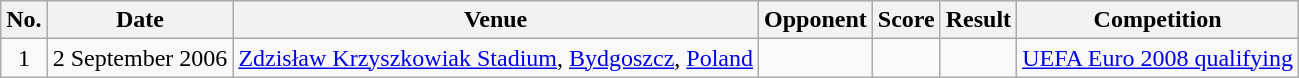<table class="wikitable">
<tr>
<th>No.</th>
<th>Date</th>
<th>Venue</th>
<th>Opponent</th>
<th>Score</th>
<th>Result</th>
<th>Competition</th>
</tr>
<tr>
<td align="center">1</td>
<td>2 September 2006</td>
<td><a href='#'>Zdzisław Krzyszkowiak Stadium</a>, <a href='#'>Bydgoszcz</a>, <a href='#'>Poland</a></td>
<td></td>
<td></td>
<td></td>
<td><a href='#'>UEFA Euro 2008 qualifying</a></td>
</tr>
</table>
